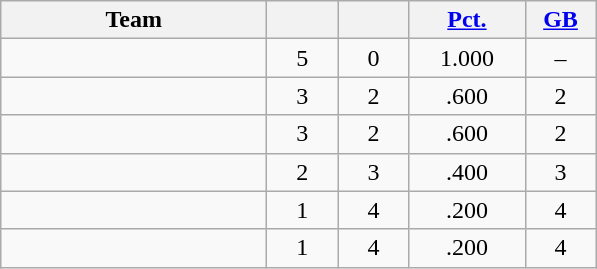<table class="wikitable" style="text-align:center;">
<tr>
<th width=170px>Team</th>
<th width=40px></th>
<th width=40px></th>
<th width=70px><a href='#'>Pct.</a></th>
<th width=40px><a href='#'>GB</a></th>
</tr>
<tr>
<td align=left></td>
<td>5</td>
<td>0</td>
<td>1.000</td>
<td>–</td>
</tr>
<tr>
<td align=left></td>
<td>3</td>
<td>2</td>
<td>.600</td>
<td>2</td>
</tr>
<tr>
<td align=left></td>
<td>3</td>
<td>2</td>
<td>.600</td>
<td>2</td>
</tr>
<tr>
<td align=left></td>
<td>2</td>
<td>3</td>
<td>.400</td>
<td>3</td>
</tr>
<tr>
<td align=left></td>
<td>1</td>
<td>4</td>
<td>.200</td>
<td>4</td>
</tr>
<tr>
<td align=left></td>
<td>1</td>
<td>4</td>
<td>.200</td>
<td>4</td>
</tr>
</table>
